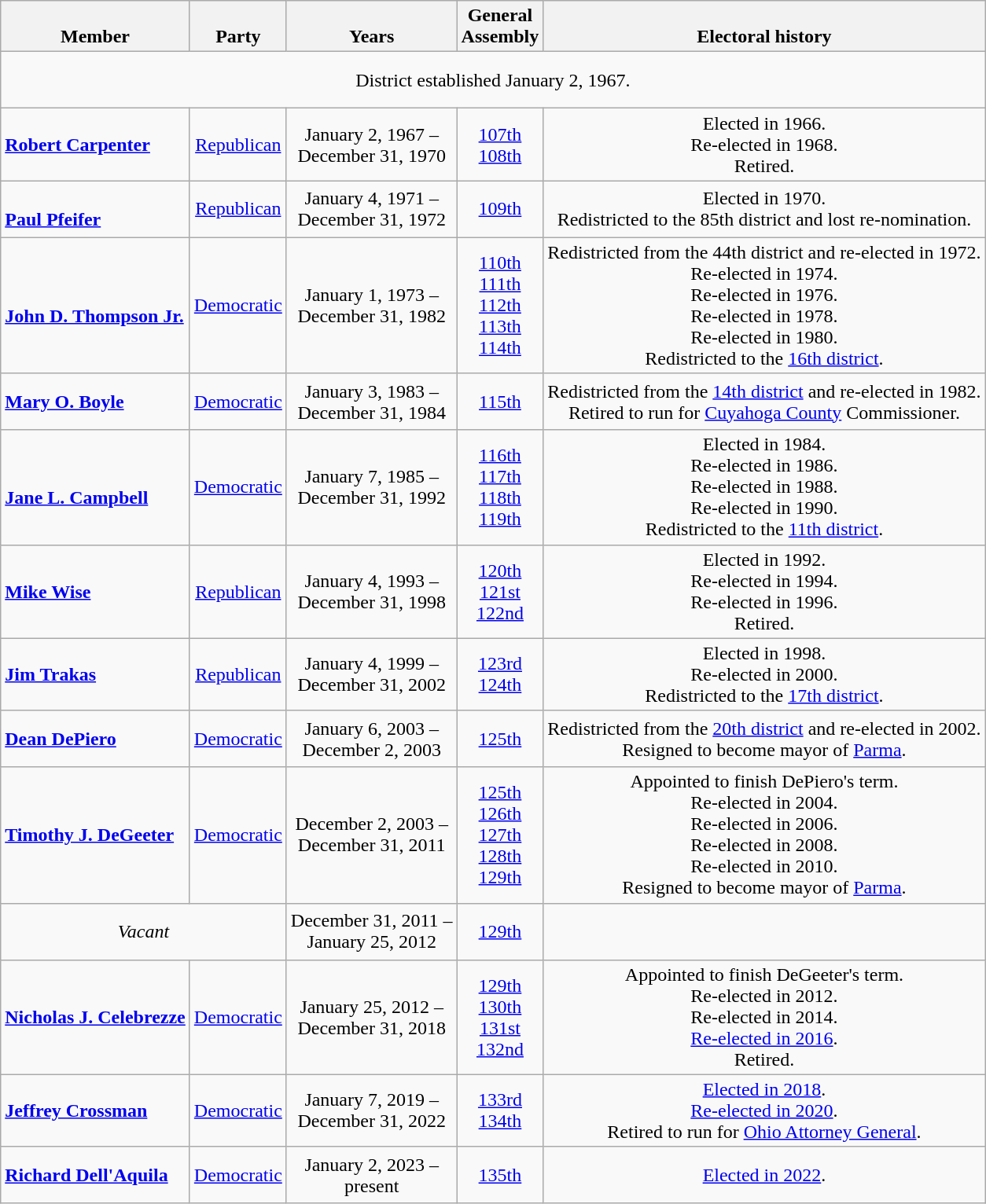<table class=wikitable style="text-align:center">
<tr valign=bottom>
<th>Member</th>
<th>Party</th>
<th>Years</th>
<th>General<br>Assembly</th>
<th>Electoral history</th>
</tr>
<tr style="height:3em">
<td colspan=5>District established January 2, 1967.</td>
</tr>
<tr style="height:3em">
<td align=left><strong><a href='#'>Robert Carpenter</a></strong><br></td>
<td><a href='#'>Republican</a></td>
<td>January 2, 1967 –<br>December 31, 1970</td>
<td><a href='#'>107th</a><br><a href='#'>108th</a></td>
<td>Elected in 1966.<br>Re-elected in 1968.<br>Retired.</td>
</tr>
<tr style="height:3em">
<td align=left><br><strong><a href='#'>Paul Pfeifer</a></strong><br></td>
<td><a href='#'>Republican</a></td>
<td>January 4, 1971 –<br>December 31, 1972</td>
<td><a href='#'>109th</a></td>
<td>Elected in 1970.<br>Redistricted to the 85th district and lost re-nomination.</td>
</tr>
<tr style="height:3em">
<td align=left><br><strong><a href='#'>John D. Thompson Jr.</a></strong><br></td>
<td><a href='#'>Democratic</a></td>
<td>January 1, 1973 –<br>December 31, 1982</td>
<td><a href='#'>110th</a><br><a href='#'>111th</a><br><a href='#'>112th</a><br><a href='#'>113th</a><br><a href='#'>114th</a></td>
<td>Redistricted from the 44th district and re-elected in 1972.<br>Re-elected in 1974.<br>Re-elected in 1976.<br>Re-elected in 1978.<br>Re-elected in 1980.<br>Redistricted to the <a href='#'>16th district</a>.</td>
</tr>
<tr style="height:3em">
<td align=left><strong><a href='#'>Mary O. Boyle</a></strong><br></td>
<td><a href='#'>Democratic</a></td>
<td>January 3, 1983 –<br>December 31, 1984</td>
<td><a href='#'>115th</a></td>
<td>Redistricted from the <a href='#'>14th district</a> and re-elected in 1982.<br>Retired to run for <a href='#'>Cuyahoga County</a> Commissioner.</td>
</tr>
<tr style="height:3em">
<td align=left><br><strong><a href='#'>Jane L. Campbell</a></strong><br></td>
<td><a href='#'>Democratic</a></td>
<td>January 7, 1985 –<br>December 31, 1992</td>
<td><a href='#'>116th</a><br><a href='#'>117th</a><br><a href='#'>118th</a><br><a href='#'>119th</a></td>
<td>Elected in 1984.<br>Re-elected in 1986.<br>Re-elected in 1988.<br>Re-elected in 1990.<br>Redistricted to the <a href='#'>11th district</a>.</td>
</tr>
<tr style="height:3em">
<td align=left><strong><a href='#'>Mike Wise</a></strong><br></td>
<td><a href='#'>Republican</a></td>
<td>January 4, 1993 –<br>December 31, 1998</td>
<td><a href='#'>120th</a><br><a href='#'>121st</a><br><a href='#'>122nd</a></td>
<td>Elected in 1992.<br>Re-elected in 1994.<br>Re-elected in 1996.<br>Retired.</td>
</tr>
<tr style="height:3em">
<td align=left><strong><a href='#'>Jim Trakas</a></strong><br></td>
<td><a href='#'>Republican</a></td>
<td>January 4, 1999 –<br>December 31, 2002</td>
<td><a href='#'>123rd</a><br><a href='#'>124th</a></td>
<td>Elected in 1998.<br>Re-elected in 2000.<br>Redistricted to the <a href='#'>17th district</a>.</td>
</tr>
<tr style="height:3em">
<td align=left><strong><a href='#'>Dean DePiero</a></strong><br></td>
<td><a href='#'>Democratic</a></td>
<td>January 6, 2003 –<br>December 2, 2003</td>
<td><a href='#'>125th</a></td>
<td>Redistricted from the <a href='#'>20th district</a> and re-elected in 2002.<br>Resigned to become mayor of <a href='#'>Parma</a>.</td>
</tr>
<tr style="height:3em">
<td align=left><strong><a href='#'>Timothy J. DeGeeter</a></strong><br></td>
<td><a href='#'>Democratic</a></td>
<td>December 2, 2003 –<br>December 31, 2011</td>
<td><a href='#'>125th</a><br><a href='#'>126th</a><br><a href='#'>127th</a><br><a href='#'>128th</a><br><a href='#'>129th</a></td>
<td>Appointed to finish DePiero's term.<br>Re-elected in 2004.<br>Re-elected in 2006.<br>Re-elected in 2008.<br>Re-elected in 2010.<br>Resigned to become mayor of <a href='#'>Parma</a>.</td>
</tr>
<tr style="height:3em">
<td colspan=2><em>Vacant</em></td>
<td nowrap>December 31, 2011 –<br>January 25, 2012</td>
<td><a href='#'>129th</a></td>
<td></td>
</tr>
<tr style="height:3em">
<td align=left><strong><a href='#'>Nicholas J. Celebrezze</a></strong><br></td>
<td><a href='#'>Democratic</a></td>
<td>January 25, 2012 –<br>December 31, 2018</td>
<td><a href='#'>129th</a><br><a href='#'>130th</a><br><a href='#'>131st</a><br><a href='#'>132nd</a></td>
<td>Appointed to finish DeGeeter's term.<br>Re-elected in 2012.<br>Re-elected in 2014.<br><a href='#'>Re-elected in 2016</a>.<br>Retired.</td>
</tr>
<tr style="height:3em">
<td align=left><strong><a href='#'>Jeffrey Crossman</a></strong><br></td>
<td><a href='#'>Democratic</a></td>
<td>January 7, 2019 –<br>December 31, 2022</td>
<td><a href='#'>133rd</a><br><a href='#'>134th</a></td>
<td><a href='#'>Elected in 2018</a>.<br><a href='#'>Re-elected in 2020</a>.<br>Retired to run for <a href='#'>Ohio Attorney General</a>.</td>
</tr>
<tr style="height:3em">
<td align=left><strong><a href='#'>Richard Dell'Aquila</a></strong><br></td>
<td><a href='#'>Democratic</a></td>
<td>January 2, 2023 –<br>present</td>
<td><a href='#'>135th</a></td>
<td><a href='#'>Elected in 2022</a>.</td>
</tr>
</table>
